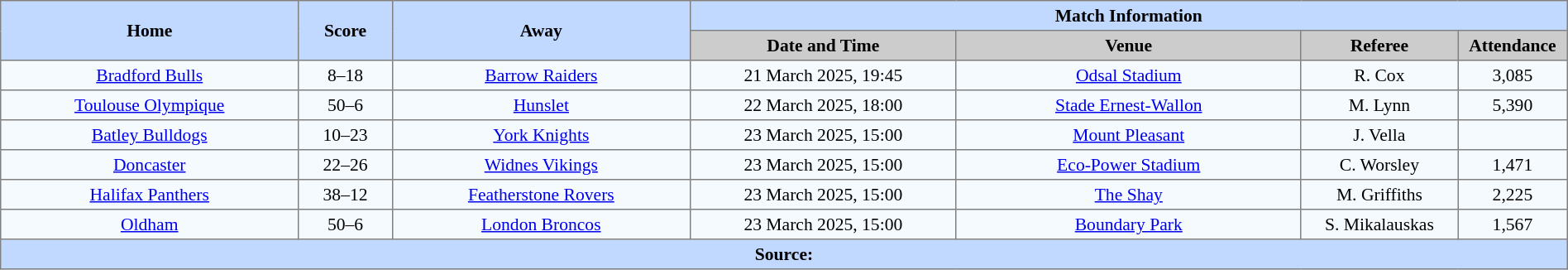<table border=1 style="border-collapse:collapse; font-size:90%; text-align:center;" cellpadding=3 cellspacing=0 width=100%>
<tr bgcolor=#C1D8FF>
<th scope="col" rowspan=2 width=19%>Home</th>
<th scope="col" rowspan=2 width=6%>Score</th>
<th scope="col" rowspan=2 width=19%>Away</th>
<th colspan=4>Match Information</th>
</tr>
<tr bgcolor=#CCCCCC>
<th scope="col" width=17%>Date and Time</th>
<th scope="col" width=22%>Venue</th>
<th scope="col" width=10%>Referee</th>
<th scope="col" width=7%>Attendance</th>
</tr>
<tr bgcolor=#F5FAFF>
<td> <a href='#'>Bradford Bulls</a></td>
<td>8–18</td>
<td> <a href='#'>Barrow Raiders</a></td>
<td>21 March 2025, 19:45</td>
<td><a href='#'>Odsal Stadium</a></td>
<td>R. Cox</td>
<td>3,085</td>
</tr>
<tr bgcolor=#F5FAFF>
<td> <a href='#'>Toulouse Olympique</a></td>
<td>50–6</td>
<td> <a href='#'>Hunslet</a></td>
<td>22 March 2025, 18:00</td>
<td><a href='#'>Stade Ernest-Wallon</a></td>
<td>M. Lynn</td>
<td>5,390</td>
</tr>
<tr bgcolor=#F5FAFF>
<td> <a href='#'>Batley Bulldogs</a></td>
<td>10–23</td>
<td> <a href='#'>York Knights</a></td>
<td>23 March 2025, 15:00</td>
<td><a href='#'>Mount Pleasant</a></td>
<td>J. Vella</td>
<td></td>
</tr>
<tr bgcolor=#F5FAFF>
<td> <a href='#'>Doncaster</a></td>
<td>22–26</td>
<td> <a href='#'>Widnes Vikings</a></td>
<td>23 March 2025, 15:00</td>
<td><a href='#'>Eco-Power Stadium</a></td>
<td>C. Worsley</td>
<td>1,471</td>
</tr>
<tr bgcolor=#F5FAFF>
<td> <a href='#'>Halifax Panthers</a></td>
<td>38–12</td>
<td> <a href='#'>Featherstone Rovers</a></td>
<td>23 March 2025, 15:00</td>
<td><a href='#'>The Shay</a></td>
<td>M. Griffiths</td>
<td>2,225</td>
</tr>
<tr bgcolor=#F5FAFF>
<td> <a href='#'>Oldham</a></td>
<td>50–6</td>
<td> <a href='#'>London Broncos</a></td>
<td>23 March 2025, 15:00</td>
<td><a href='#'>Boundary Park</a></td>
<td>S. Mikalauskas</td>
<td>1,567</td>
</tr>
<tr style="background:#c1d8ff;">
<th colspan=7>Source:</th>
</tr>
</table>
